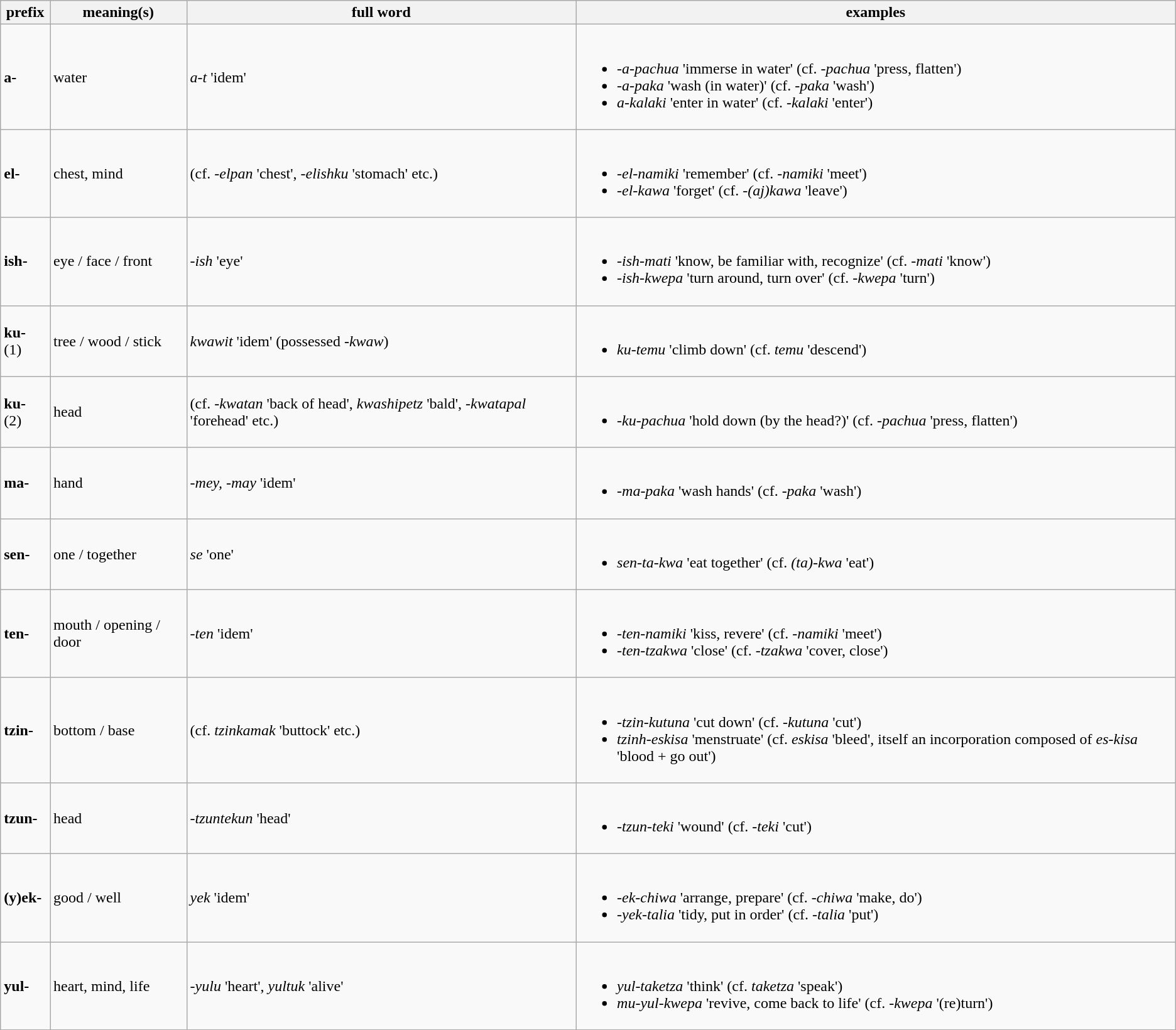<table class=wikitable>
<tr>
<th>prefix</th>
<th>meaning(s)</th>
<th>full word</th>
<th>examples</th>
</tr>
<tr>
<td><strong>a-</strong></td>
<td>water</td>
<td><em>a-t</em> 'idem'</td>
<td><br><ul><li><em>-a-pachua</em> 'immerse in water' (cf. <em>-pachua</em> 'press, flatten')</li><li><em>-a-paka</em> 'wash (in water)' (cf. <em>-paka</em> 'wash')</li><li><em>a-kalaki</em> 'enter in water' (cf. <em>-kalaki</em> 'enter')</li></ul></td>
</tr>
<tr>
<td><strong>el-</strong></td>
<td>chest, mind</td>
<td>(cf. <em>-elpan</em> 'chest', <em>-elishku</em> 'stomach' etc.)</td>
<td><br><ul><li><em>-el-namiki</em> 'remember' (cf. <em>-namiki</em> 'meet')</li><li><em>-el-kawa</em> 'forget' (cf. <em>-(aj)kawa</em> 'leave')</li></ul></td>
</tr>
<tr>
<td><strong>ish-</strong></td>
<td>eye / face / front</td>
<td><em>-ish</em> 'eye'</td>
<td><br><ul><li><em>-ish-mati</em> 'know, be familiar with, recognize' (cf. <em>-mati</em> 'know')</li><li><em>-ish-kwepa</em> 'turn around, turn over' (cf. <em>-kwepa</em> 'turn')</li></ul></td>
</tr>
<tr>
<td><strong>ku-</strong> (1)</td>
<td>tree / wood / stick</td>
<td><em>kwawit</em> 'idem' (possessed <em>-kwaw</em>)</td>
<td><br><ul><li><em>ku-temu</em> 'climb down' (cf. <em>temu</em> 'descend')</li></ul></td>
</tr>
<tr>
<td><strong>ku-</strong> (2)</td>
<td>head</td>
<td>(cf. <em>-kwatan</em> 'back of head', <em>kwashipetz</em> 'bald', <em>-kwatapal</em> 'forehead' etc.)</td>
<td><br><ul><li><em>-ku-pachua</em> 'hold down (by the head?)' (cf. <em>-pachua</em> 'press, flatten')</li></ul></td>
</tr>
<tr>
<td><strong>ma-</strong></td>
<td>hand</td>
<td><em>-mey, -may</em> 'idem'</td>
<td><br><ul><li><em>-ma-paka</em> 'wash hands' (cf. <em>-paka</em> 'wash')</li></ul></td>
</tr>
<tr>
<td><strong>sen-</strong></td>
<td>one / together</td>
<td><em>se</em> 'one'</td>
<td><br><ul><li><em>sen-ta-kwa</em> 'eat together' (cf. <em>(ta)-kwa</em> 'eat')</li></ul></td>
</tr>
<tr>
<td><strong>ten-</strong></td>
<td>mouth / opening / door</td>
<td><em>-ten</em> 'idem'</td>
<td><br><ul><li><em>-ten-namiki</em> 'kiss, revere' (cf. <em>-namiki</em> 'meet')</li><li><em>-ten-tzakwa</em> 'close' (cf. <em>-tzakwa</em> 'cover, close')</li></ul></td>
</tr>
<tr>
<td><strong>tzin-</strong></td>
<td>bottom / base</td>
<td>(cf. <em>tzinkamak</em> 'buttock' etc.)</td>
<td><br><ul><li><em>-tzin-kutuna</em> 'cut down' (cf. <em>-kutuna</em> 'cut')</li><li><em>tzinh-eskisa</em> 'menstruate' (cf. <em>eskisa</em> 'bleed', itself an incorporation composed of <em>es-kisa</em> 'blood + go out')</li></ul></td>
</tr>
<tr>
<td><strong>tzun-</strong></td>
<td>head</td>
<td><em>-tzuntekun</em> 'head'</td>
<td><br><ul><li><em>-tzun-teki</em> 'wound' (cf. <em>-teki</em> 'cut')</li></ul></td>
</tr>
<tr>
<td><strong>(y)ek-</strong></td>
<td>good / well</td>
<td><em>yek</em> 'idem'</td>
<td><br><ul><li><em>-ek-chiwa</em> 'arrange, prepare' (cf. <em>-chiwa</em> 'make, do')</li><li><em>-yek-talia</em> 'tidy, put in order' (cf. <em>-talia</em> 'put')</li></ul></td>
</tr>
<tr>
<td><strong>yul-</strong></td>
<td>heart, mind, life</td>
<td><em>-yulu</em> 'heart', <em>yultuk</em> 'alive'</td>
<td><br><ul><li><em>yul-taketza</em> 'think' (cf. <em>taketza</em> 'speak')</li><li><em>mu-yul-kwepa</em> 'revive, come back to life' (cf. <em>-kwepa</em> '(re)turn')</li></ul></td>
</tr>
</table>
